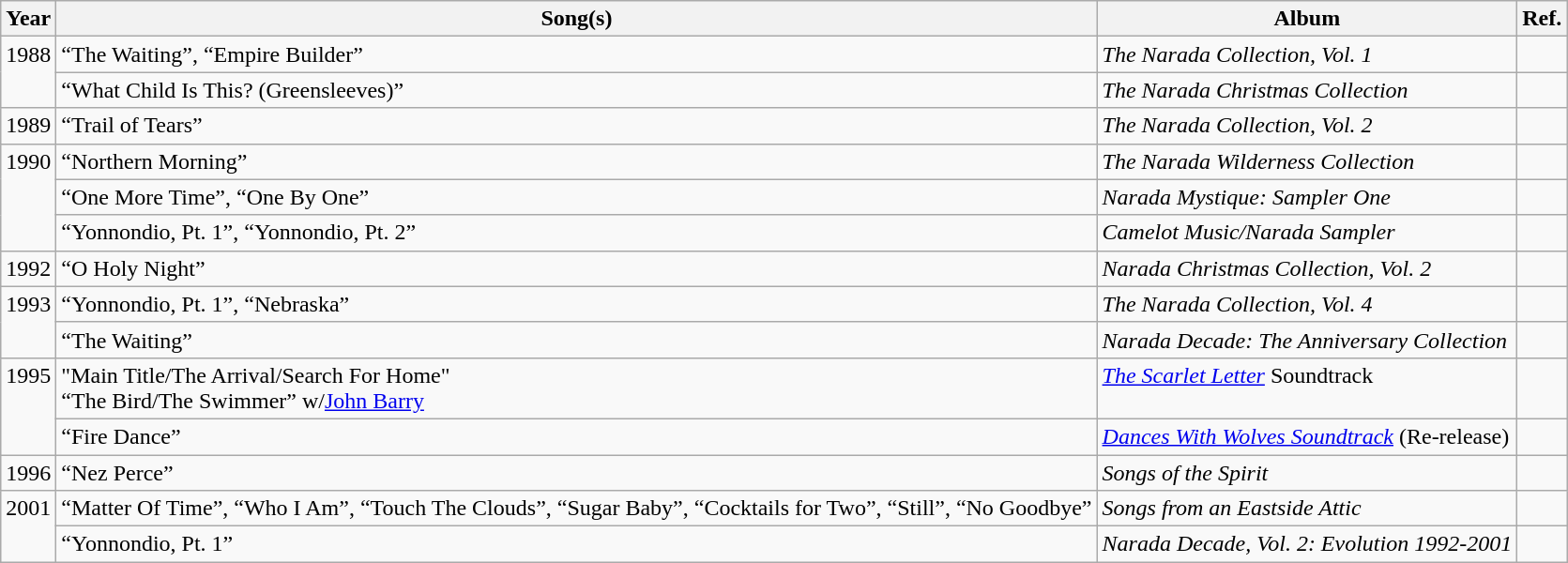<table class="wikitable">
<tr valign="bottom">
<th>Year</th>
<th>Song(s)</th>
<th>Album</th>
<th>Ref.</th>
</tr>
<tr valign="top">
<td rowspan="2">1988</td>
<td>“The Waiting”, “Empire Builder”</td>
<td><em>The Narada Collection, Vol. 1</em></td>
<td></td>
</tr>
<tr valign="top">
<td>“What Child Is This? (Greensleeves)”</td>
<td><em>The Narada Christmas Collection</em></td>
<td></td>
</tr>
<tr valign="top">
<td>1989</td>
<td>“Trail of Tears”</td>
<td><em>The Narada Collection, Vol. 2</em></td>
<td></td>
</tr>
<tr valign="top">
<td rowspan="3">1990</td>
<td>“Northern Morning”</td>
<td><em>The Narada Wilderness Collection</em></td>
<td></td>
</tr>
<tr valign="top">
<td>“One More Time”, “One By One”</td>
<td><em>Narada Mystique: Sampler One</em></td>
<td></td>
</tr>
<tr valign="top">
<td>“Yonnondio, Pt. 1”, “Yonnondio, Pt. 2”</td>
<td><em>Camelot Music/Narada Sampler</em></td>
<td></td>
</tr>
<tr valign="top">
<td>1992</td>
<td>“O Holy Night”</td>
<td><em>Narada Christmas Collection, Vol. 2</em></td>
<td></td>
</tr>
<tr valign="top">
<td rowspan="2">1993</td>
<td>“Yonnondio, Pt. 1”, “Nebraska”</td>
<td><em>The Narada Collection, Vol. 4</em></td>
<td></td>
</tr>
<tr valign="top">
<td>“The Waiting”</td>
<td><em>Narada Decade: The Anniversary Collection</em></td>
<td></td>
</tr>
<tr valign="top">
<td rowspan="2">1995</td>
<td>"Main Title/The Arrival/Search For Home"<br>“The Bird/The Swimmer” w/<a href='#'>John Barry</a></td>
<td><em><a href='#'>The Scarlet Letter</a></em> Soundtrack</td>
<td></td>
</tr>
<tr valign="top">
<td>“Fire Dance”</td>
<td><em><a href='#'>Dances With Wolves Soundtrack</a></em> (Re-release)</td>
<td></td>
</tr>
<tr valign="top">
<td>1996</td>
<td>“Nez Perce”</td>
<td><em>Songs of the Spirit</em></td>
<td></td>
</tr>
<tr valign="top">
<td rowspan="2">2001</td>
<td>“Matter Of Time”, “Who I Am”, “Touch The Clouds”, “Sugar Baby”, “Cocktails for Two”, “Still”, “No Goodbye”</td>
<td><em>Songs from an Eastside Attic</em></td>
<td></td>
</tr>
<tr valign="top">
<td>“Yonnondio, Pt. 1”</td>
<td><em>Narada Decade, Vol. 2: Evolution 1992-2001</em></td>
<td></td>
</tr>
</table>
